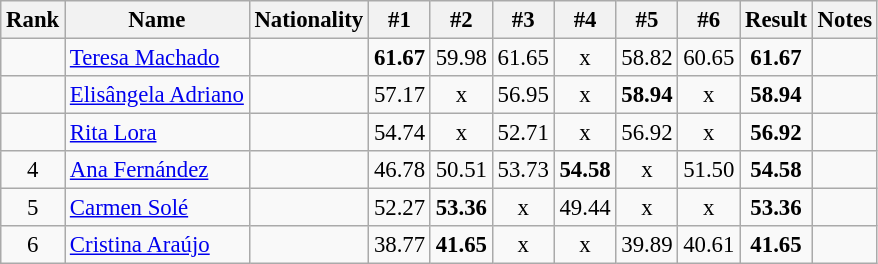<table class="wikitable sortable" style="text-align:center;font-size:95%">
<tr>
<th>Rank</th>
<th>Name</th>
<th>Nationality</th>
<th>#1</th>
<th>#2</th>
<th>#3</th>
<th>#4</th>
<th>#5</th>
<th>#6</th>
<th>Result</th>
<th>Notes</th>
</tr>
<tr>
<td></td>
<td align=left><a href='#'>Teresa Machado</a></td>
<td align=left></td>
<td><strong>61.67</strong></td>
<td>59.98</td>
<td>61.65</td>
<td>x</td>
<td>58.82</td>
<td>60.65</td>
<td><strong>61.67</strong></td>
<td></td>
</tr>
<tr>
<td></td>
<td align=left><a href='#'>Elisângela Adriano</a></td>
<td align=left></td>
<td>57.17</td>
<td>x</td>
<td>56.95</td>
<td>x</td>
<td><strong>58.94</strong></td>
<td>x</td>
<td><strong>58.94</strong></td>
<td></td>
</tr>
<tr>
<td></td>
<td align=left><a href='#'>Rita Lora</a></td>
<td align=left></td>
<td>54.74</td>
<td>x</td>
<td>52.71</td>
<td>x</td>
<td>56.92</td>
<td>x</td>
<td><strong>56.92</strong></td>
<td></td>
</tr>
<tr>
<td>4</td>
<td align=left><a href='#'>Ana Fernández</a></td>
<td align=left></td>
<td>46.78</td>
<td>50.51</td>
<td>53.73</td>
<td><strong>54.58</strong></td>
<td>x</td>
<td>51.50</td>
<td><strong>54.58</strong></td>
<td></td>
</tr>
<tr>
<td>5</td>
<td align=left><a href='#'>Carmen Solé</a></td>
<td align=left></td>
<td>52.27</td>
<td><strong>53.36</strong></td>
<td>x</td>
<td>49.44</td>
<td>x</td>
<td>x</td>
<td><strong>53.36</strong></td>
<td></td>
</tr>
<tr>
<td>6</td>
<td align=left><a href='#'>Cristina Araújo</a></td>
<td align=left></td>
<td>38.77</td>
<td><strong>41.65</strong></td>
<td>x</td>
<td>x</td>
<td>39.89</td>
<td>40.61</td>
<td><strong>41.65</strong></td>
<td></td>
</tr>
</table>
